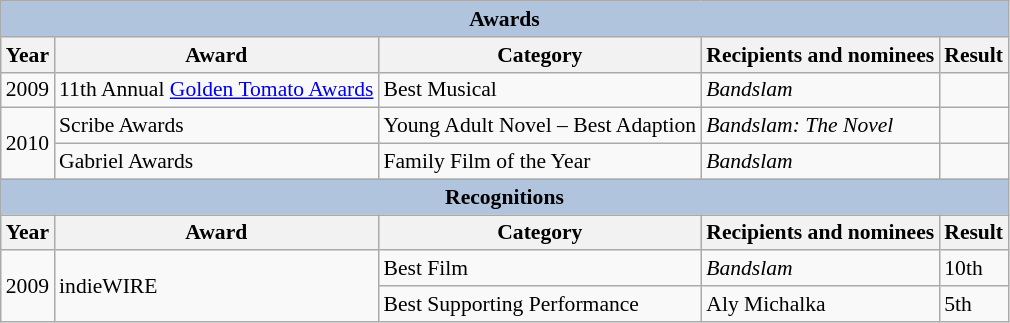<table class="wikitable" style="font-size:90%;">
<tr>
<th colspan="5" style="background:LightSteelBlue;">Awards</th>
</tr>
<tr>
<th>Year</th>
<th>Award</th>
<th>Category</th>
<th>Recipients and nominees</th>
<th>Result</th>
</tr>
<tr>
<td>2009</td>
<td>11th Annual <a href='#'>Golden Tomato Awards</a></td>
<td>Best Musical</td>
<td><em>Bandslam</em></td>
<td></td>
</tr>
<tr>
<td rowspan="2">2010</td>
<td>Scribe Awards</td>
<td>Young Adult Novel – Best Adaption</td>
<td><em>Bandslam: The Novel</em></td>
<td></td>
</tr>
<tr>
<td>Gabriel Awards</td>
<td>Family Film of the Year</td>
<td><em>Bandslam</em></td>
<td></td>
</tr>
<tr>
<th colspan="5" style="background:LightSteelBlue;">Recognitions</th>
</tr>
<tr>
<th>Year</th>
<th>Award</th>
<th>Category</th>
<th>Recipients and nominees</th>
<th>Result</th>
</tr>
<tr>
<td rowspan="2">2009</td>
<td rowspan="2">indieWIRE</td>
<td>Best Film</td>
<td><em>Bandslam</em></td>
<td>10th</td>
</tr>
<tr>
<td>Best Supporting Performance</td>
<td>Aly Michalka</td>
<td>5th</td>
</tr>
</table>
